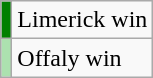<table class="wikitable">
<tr>
<td style="background-color:#008000"></td>
<td>Limerick win</td>
</tr>
<tr>
<td style="background-color:#ACE1AF"></td>
<td>Offaly win</td>
</tr>
</table>
